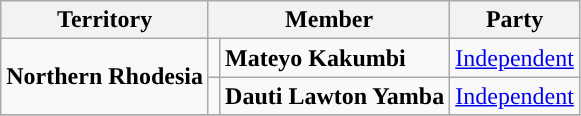<table class=wikitable>
<tr>
<th align=left>Territory</th>
<th align=center valign=top colspan=2>Member</th>
<th align=center valign=top>Party</th>
</tr>
<tr>
<td rowspan=2><strong>Northern Rhodesia</strong></td>
<td style="background:"></td>
<td align=left><strong>Mateyo Kakumbi</strong></td>
<td align=left><a href='#'>Independent</a></td>
</tr>
<tr>
<td style="background:"></td>
<td align="left"><strong>Dauti Lawton Yamba</strong></td>
<td align=left><a href='#'>Independent</a></td>
</tr>
<tr>
</tr>
</table>
